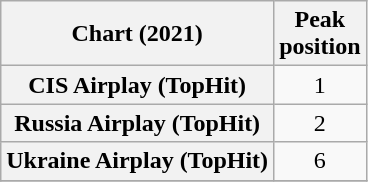<table class="wikitable plainrowheaders sortable" style="text-align:center">
<tr>
<th scope="col">Chart (2021)</th>
<th scope="col">Peak<br>position</th>
</tr>
<tr>
<th scope="row">CIS Airplay (TopHit)</th>
<td>1</td>
</tr>
<tr>
<th scope="row">Russia Airplay (TopHit)</th>
<td>2</td>
</tr>
<tr>
<th scope="row">Ukraine Airplay (TopHit)</th>
<td>6</td>
</tr>
<tr>
</tr>
</table>
